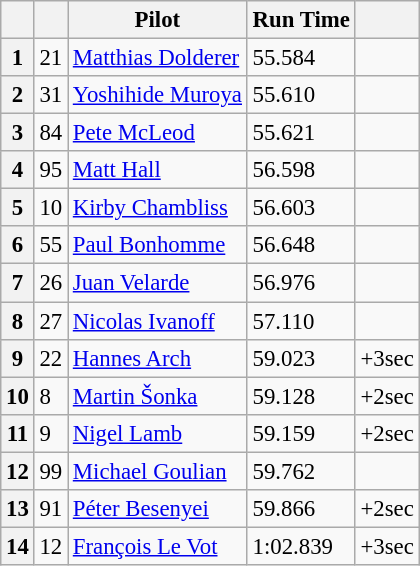<table class="wikitable" style="font-size: 95%;">
<tr>
<th></th>
<th></th>
<th>Pilot</th>
<th>Run Time</th>
<th></th>
</tr>
<tr>
<th>1</th>
<td>21</td>
<td> <a href='#'>Matthias Dolderer</a></td>
<td>55.584</td>
<td></td>
</tr>
<tr>
<th>2</th>
<td>31</td>
<td> <a href='#'>Yoshihide Muroya</a></td>
<td>55.610</td>
<td></td>
</tr>
<tr>
<th>3</th>
<td>84</td>
<td> <a href='#'>Pete McLeod</a></td>
<td>55.621</td>
<td></td>
</tr>
<tr>
<th>4</th>
<td>95</td>
<td> <a href='#'>Matt Hall</a></td>
<td>56.598</td>
<td></td>
</tr>
<tr>
<th>5</th>
<td>10</td>
<td> <a href='#'>Kirby Chambliss</a></td>
<td>56.603</td>
<td></td>
</tr>
<tr>
<th>6</th>
<td>55</td>
<td> <a href='#'>Paul Bonhomme</a></td>
<td>56.648</td>
<td></td>
</tr>
<tr>
<th>7</th>
<td>26</td>
<td> <a href='#'>Juan Velarde</a></td>
<td>56.976</td>
<td></td>
</tr>
<tr>
<th>8</th>
<td>27</td>
<td> <a href='#'>Nicolas Ivanoff</a></td>
<td>57.110</td>
<td></td>
</tr>
<tr>
<th>9</th>
<td>22</td>
<td> <a href='#'>Hannes Arch</a></td>
<td>59.023</td>
<td>+3sec</td>
</tr>
<tr>
<th>10</th>
<td>8</td>
<td> <a href='#'>Martin Šonka</a></td>
<td>59.128</td>
<td>+2sec</td>
</tr>
<tr>
<th>11</th>
<td>9</td>
<td> <a href='#'>Nigel Lamb</a></td>
<td>59.159</td>
<td>+2sec</td>
</tr>
<tr>
<th>12</th>
<td>99</td>
<td> <a href='#'>Michael Goulian</a></td>
<td>59.762</td>
<td></td>
</tr>
<tr>
<th>13</th>
<td>91</td>
<td> <a href='#'>Péter Besenyei</a></td>
<td>59.866</td>
<td>+2sec</td>
</tr>
<tr>
<th>14</th>
<td>12</td>
<td> <a href='#'>François Le Vot</a></td>
<td>1:02.839</td>
<td>+3sec</td>
</tr>
</table>
